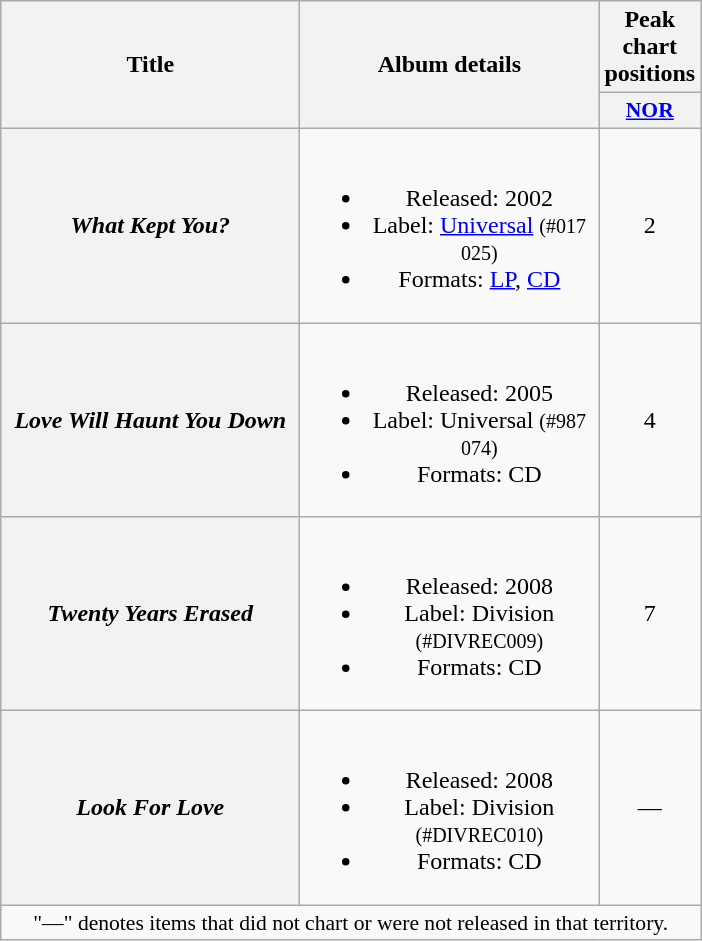<table class="wikitable plainrowheaders" style="text-align:center;">
<tr>
<th scope="col" rowspan="2" style="width:12em;">Title</th>
<th scope="col" rowspan="2" style="width:12em;">Album details</th>
<th scope="col" colspan="1">Peak chart positions</th>
</tr>
<tr>
<th style="width:2em;font-size:90%;"><a href='#'>NOR</a><br></th>
</tr>
<tr>
<th scope="row"><em>What Kept You?</em></th>
<td><br><ul><li>Released: 2002</li><li>Label: <a href='#'>Universal</a> <small>(#017 025)</small></li><li>Formats: <a href='#'>LP</a>, <a href='#'>CD</a></li></ul></td>
<td>2</td>
</tr>
<tr>
<th scope="row"><em>Love Will Haunt You Down</em></th>
<td><br><ul><li>Released: 2005</li><li>Label: Universal <small>(#987 074)</small></li><li>Formats: CD</li></ul></td>
<td>4</td>
</tr>
<tr>
<th scope="row"><em>Twenty Years Erased</em></th>
<td><br><ul><li>Released: 2008</li><li>Label: Division <small>(#DIVREC009)</small></li><li>Formats: CD</li></ul></td>
<td>7</td>
</tr>
<tr>
<th scope="row"><em>Look For Love</em></th>
<td><br><ul><li>Released: 2008</li><li>Label: Division <small>(#DIVREC010)</small></li><li>Formats: CD</li></ul></td>
<td>—</td>
</tr>
<tr>
<td align="center" colspan="15" style="font-size:90%">"—" denotes items that did not chart or were not released in that territory.</td>
</tr>
</table>
